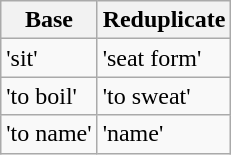<table class="wikitable">
<tr>
<th>Base</th>
<th>Reduplicate</th>
</tr>
<tr>
<td> 'sit'</td>
<td> 'seat form'</td>
</tr>
<tr>
<td> 'to boil'</td>
<td> 'to sweat'</td>
</tr>
<tr>
<td> 'to name'</td>
<td> 'name'</td>
</tr>
</table>
